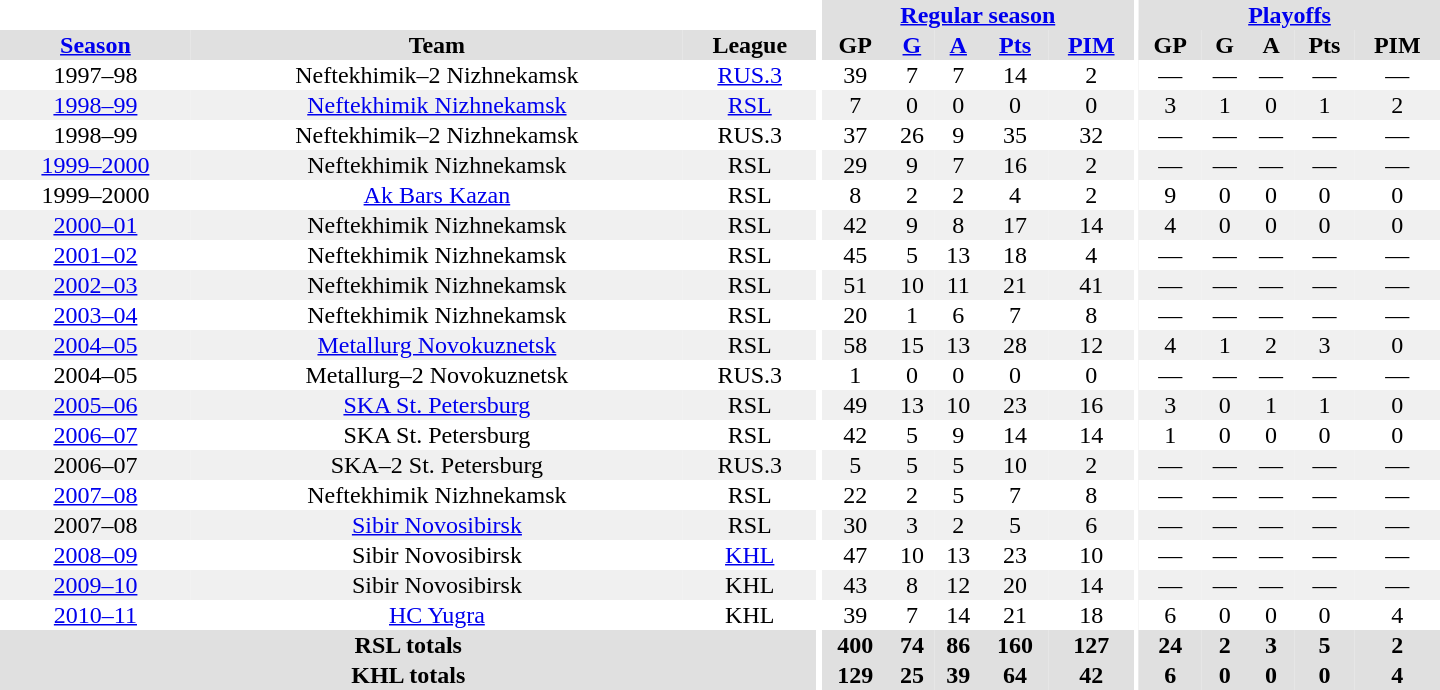<table border="0" cellpadding="1" cellspacing="0" style="text-align:center; width:60em">
<tr bgcolor="#e0e0e0">
<th colspan="3"  bgcolor="#ffffff"></th>
<th rowspan="99" bgcolor="#ffffff"></th>
<th colspan="5"><a href='#'>Regular season</a></th>
<th rowspan="99" bgcolor="#ffffff"></th>
<th colspan="5"><a href='#'>Playoffs</a></th>
</tr>
<tr bgcolor="#e0e0e0">
<th><a href='#'>Season</a></th>
<th>Team</th>
<th>League</th>
<th>GP</th>
<th><a href='#'>G</a></th>
<th><a href='#'>A</a></th>
<th><a href='#'>Pts</a></th>
<th><a href='#'>PIM</a></th>
<th>GP</th>
<th>G</th>
<th>A</th>
<th>Pts</th>
<th>PIM</th>
</tr>
<tr>
<td>1997–98</td>
<td>Neftekhimik–2 Nizhnekamsk</td>
<td><a href='#'>RUS.3</a></td>
<td>39</td>
<td>7</td>
<td>7</td>
<td>14</td>
<td>2</td>
<td>—</td>
<td>—</td>
<td>—</td>
<td>—</td>
<td>—</td>
</tr>
<tr bgcolor="#f0f0f0">
<td><a href='#'>1998–99</a></td>
<td><a href='#'>Neftekhimik Nizhnekamsk</a></td>
<td><a href='#'>RSL</a></td>
<td>7</td>
<td>0</td>
<td>0</td>
<td>0</td>
<td>0</td>
<td>3</td>
<td>1</td>
<td>0</td>
<td>1</td>
<td>2</td>
</tr>
<tr>
<td>1998–99</td>
<td>Neftekhimik–2 Nizhnekamsk</td>
<td>RUS.3</td>
<td>37</td>
<td>26</td>
<td>9</td>
<td>35</td>
<td>32</td>
<td>—</td>
<td>—</td>
<td>—</td>
<td>—</td>
<td>—</td>
</tr>
<tr bgcolor="#f0f0f0">
<td><a href='#'>1999–2000</a></td>
<td>Neftekhimik Nizhnekamsk</td>
<td>RSL</td>
<td>29</td>
<td>9</td>
<td>7</td>
<td>16</td>
<td>2</td>
<td>—</td>
<td>—</td>
<td>—</td>
<td>—</td>
<td>—</td>
</tr>
<tr>
<td>1999–2000</td>
<td><a href='#'>Ak Bars Kazan</a></td>
<td>RSL</td>
<td>8</td>
<td>2</td>
<td>2</td>
<td>4</td>
<td>2</td>
<td>9</td>
<td>0</td>
<td>0</td>
<td>0</td>
<td>0</td>
</tr>
<tr bgcolor="#f0f0f0">
<td><a href='#'>2000–01</a></td>
<td>Neftekhimik Nizhnekamsk</td>
<td>RSL</td>
<td>42</td>
<td>9</td>
<td>8</td>
<td>17</td>
<td>14</td>
<td>4</td>
<td>0</td>
<td>0</td>
<td>0</td>
<td>0</td>
</tr>
<tr>
<td><a href='#'>2001–02</a></td>
<td>Neftekhimik Nizhnekamsk</td>
<td>RSL</td>
<td>45</td>
<td>5</td>
<td>13</td>
<td>18</td>
<td>4</td>
<td>—</td>
<td>—</td>
<td>—</td>
<td>—</td>
<td>—</td>
</tr>
<tr bgcolor="#f0f0f0">
<td><a href='#'>2002–03</a></td>
<td>Neftekhimik Nizhnekamsk</td>
<td>RSL</td>
<td>51</td>
<td>10</td>
<td>11</td>
<td>21</td>
<td>41</td>
<td>—</td>
<td>—</td>
<td>—</td>
<td>—</td>
<td>—</td>
</tr>
<tr>
<td><a href='#'>2003–04</a></td>
<td>Neftekhimik Nizhnekamsk</td>
<td>RSL</td>
<td>20</td>
<td>1</td>
<td>6</td>
<td>7</td>
<td>8</td>
<td>—</td>
<td>—</td>
<td>—</td>
<td>—</td>
<td>—</td>
</tr>
<tr bgcolor="#f0f0f0">
<td><a href='#'>2004–05</a></td>
<td><a href='#'>Metallurg Novokuznetsk</a></td>
<td>RSL</td>
<td>58</td>
<td>15</td>
<td>13</td>
<td>28</td>
<td>12</td>
<td>4</td>
<td>1</td>
<td>2</td>
<td>3</td>
<td>0</td>
</tr>
<tr>
<td>2004–05</td>
<td>Metallurg–2 Novokuznetsk</td>
<td>RUS.3</td>
<td>1</td>
<td>0</td>
<td>0</td>
<td>0</td>
<td>0</td>
<td>—</td>
<td>—</td>
<td>—</td>
<td>—</td>
<td>—</td>
</tr>
<tr bgcolor="#f0f0f0">
<td><a href='#'>2005–06</a></td>
<td><a href='#'>SKA St. Petersburg</a></td>
<td>RSL</td>
<td>49</td>
<td>13</td>
<td>10</td>
<td>23</td>
<td>16</td>
<td>3</td>
<td>0</td>
<td>1</td>
<td>1</td>
<td>0</td>
</tr>
<tr>
<td><a href='#'>2006–07</a></td>
<td>SKA St. Petersburg</td>
<td>RSL</td>
<td>42</td>
<td>5</td>
<td>9</td>
<td>14</td>
<td>14</td>
<td>1</td>
<td>0</td>
<td>0</td>
<td>0</td>
<td>0</td>
</tr>
<tr bgcolor="#f0f0f0">
<td>2006–07</td>
<td>SKA–2 St. Petersburg</td>
<td>RUS.3</td>
<td>5</td>
<td>5</td>
<td>5</td>
<td>10</td>
<td>2</td>
<td>—</td>
<td>—</td>
<td>—</td>
<td>—</td>
<td>—</td>
</tr>
<tr>
<td><a href='#'>2007–08</a></td>
<td>Neftekhimik Nizhnekamsk</td>
<td>RSL</td>
<td>22</td>
<td>2</td>
<td>5</td>
<td>7</td>
<td>8</td>
<td>—</td>
<td>—</td>
<td>—</td>
<td>—</td>
<td>—</td>
</tr>
<tr bgcolor="#f0f0f0">
<td>2007–08</td>
<td><a href='#'>Sibir Novosibirsk</a></td>
<td>RSL</td>
<td>30</td>
<td>3</td>
<td>2</td>
<td>5</td>
<td>6</td>
<td>—</td>
<td>—</td>
<td>—</td>
<td>—</td>
<td>—</td>
</tr>
<tr>
<td><a href='#'>2008–09</a></td>
<td>Sibir Novosibirsk</td>
<td><a href='#'>KHL</a></td>
<td>47</td>
<td>10</td>
<td>13</td>
<td>23</td>
<td>10</td>
<td>—</td>
<td>—</td>
<td>—</td>
<td>—</td>
<td>—</td>
</tr>
<tr bgcolor="#f0f0f0">
<td><a href='#'>2009–10</a></td>
<td>Sibir Novosibirsk</td>
<td>KHL</td>
<td>43</td>
<td>8</td>
<td>12</td>
<td>20</td>
<td>14</td>
<td>—</td>
<td>—</td>
<td>—</td>
<td>—</td>
<td>—</td>
</tr>
<tr>
<td><a href='#'>2010–11</a></td>
<td><a href='#'>HC Yugra</a></td>
<td>KHL</td>
<td>39</td>
<td>7</td>
<td>14</td>
<td>21</td>
<td>18</td>
<td>6</td>
<td>0</td>
<td>0</td>
<td>0</td>
<td>4</td>
</tr>
<tr bgcolor="#e0e0e0">
<th colspan="3">RSL totals</th>
<th>400</th>
<th>74</th>
<th>86</th>
<th>160</th>
<th>127</th>
<th>24</th>
<th>2</th>
<th>3</th>
<th>5</th>
<th>2</th>
</tr>
<tr bgcolor="#e0e0e0">
<th colspan="3">KHL totals</th>
<th>129</th>
<th>25</th>
<th>39</th>
<th>64</th>
<th>42</th>
<th>6</th>
<th>0</th>
<th>0</th>
<th>0</th>
<th>4</th>
</tr>
</table>
